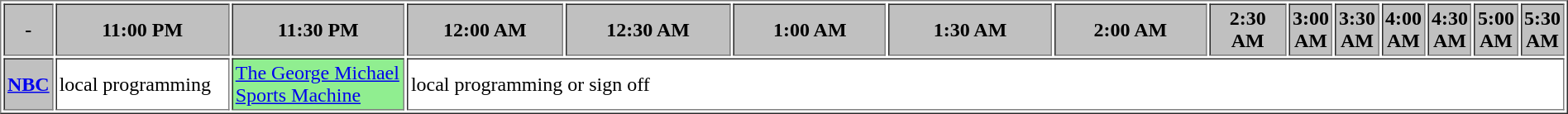<table border="1" cellpadding="2">
<tr>
<th bgcolor="#C0C0C0">-</th>
<th width="13%" bgcolor="#C0C0C0">11:00 PM</th>
<th width="14%" bgcolor="#C0C0C0">11:30 PM</th>
<th width="13%" bgcolor="#C0C0C0">12:00 AM</th>
<th width="14%" bgcolor="#C0C0C0">12:30 AM</th>
<th width="13%" bgcolor="#C0C0C0">1:00 AM</th>
<th width="14%" bgcolor="#C0C0C0">1:30 AM</th>
<th width="13%" bgcolor="#C0C0C0">2:00 AM</th>
<th width="14%" bgcolor="#C0C0C0">2:30 AM</th>
<th width="13%" bgcolor="#C0C0C0">3:00 AM</th>
<th width="14%" bgcolor="#C0C0C0">3:30 AM</th>
<th width="13%" bgcolor="#C0C0C0">4:00 AM</th>
<th width="14%" bgcolor="#C0C0C0">4:30 AM</th>
<th width="13%" bgcolor="#C0C0C0">5:00 AM</th>
<th width="14%" bgcolor="#C0C0C0">5:30 AM</th>
</tr>
<tr>
<th bgcolor="#C0C0C0"><a href='#'>NBC</a></th>
<td bgcolor="white">local programming</td>
<td bgcolor="lightgreen" colspan="1"><a href='#'>The George Michael Sports Machine</a></td>
<td bgcolor="white" colspan="12">local programming or sign off</td>
</tr>
</table>
